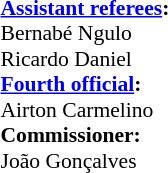<table width=50% style="font-size: 90%">
<tr>
<td><br><strong><a href='#'>Assistant referees</a>:</strong>
<br>Bernabé Ngulo
<br>Ricardo Daniel<br><strong><a href='#'>Fourth official</a>:</strong>
<br>Airton Carmelino<br><strong>Commissioner:</strong>
<br>João Gonçalves</td>
</tr>
</table>
